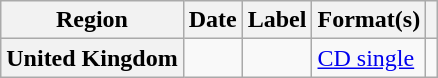<table class="wikitable plainrowheaders">
<tr>
<th scope="col">Region</th>
<th scope="col">Date</th>
<th scope="col">Label</th>
<th scope="col">Format(s)</th>
<th scope="col"></th>
</tr>
<tr>
<th scope="row">United Kingdom</th>
<td></td>
<td></td>
<td><a href='#'>CD single</a></td>
<td style="text-align:center;"></td>
</tr>
</table>
